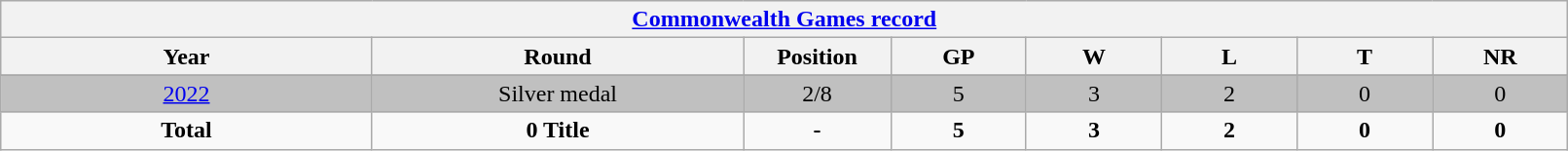<table class="wikitable" style="text-align: center; width:85%">
<tr>
<th colspan=10><a href='#'>Commonwealth Games record</a></th>
</tr>
<tr>
<th width=150>Year</th>
<th width=150>Round</th>
<th width=50>Position</th>
<th width=50>GP</th>
<th width=50>W</th>
<th width=50>L</th>
<th width=50>T</th>
<th width=50>NR</th>
</tr>
<tr>
</tr>
<tr style="background:silver;">
<td> <a href='#'>2022</a></td>
<td>Silver medal</td>
<td>2/8</td>
<td>5</td>
<td>3</td>
<td>2</td>
<td>0</td>
<td>0</td>
</tr>
<tr>
<td><strong>Total</strong></td>
<td><strong>0 Title</strong></td>
<td><strong>-</strong></td>
<td><strong>5</strong></td>
<td><strong>3</strong></td>
<td><strong>2</strong></td>
<td><strong>0</strong></td>
<td><strong>0</strong></td>
</tr>
</table>
